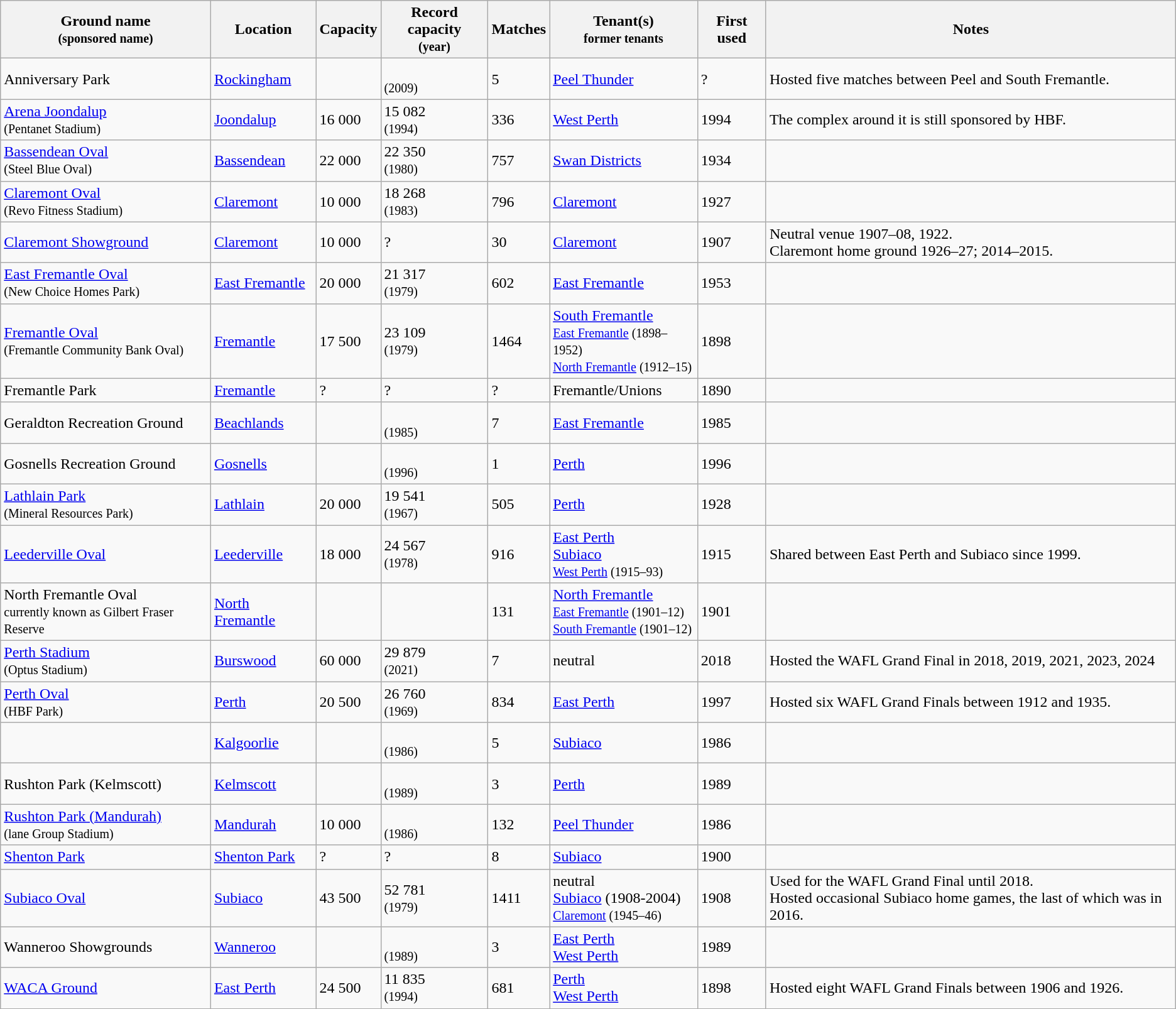<table class="wikitable sortable">
<tr>
<th>Ground name<br><small>(sponsored name)</small></th>
<th>Location</th>
<th>Capacity</th>
<th>Record capacity<br><small>(year)</small></th>
<th>Matches</th>
<th>Tenant(s)<br><small>former tenants</small></th>
<th>First used</th>
<th>Notes</th>
</tr>
<tr>
<td>Anniversary Park</td>
<td><a href='#'>Rockingham</a></td>
<td></td>
<td><br><small>(2009)</small></td>
<td>5</td>
<td><a href='#'>Peel Thunder</a></td>
<td>?</td>
<td>Hosted five matches between Peel and South Fremantle.</td>
</tr>
<tr>
<td><a href='#'>Arena Joondalup</a><br><small>(Pentanet Stadium)</small></td>
<td><a href='#'>Joondalup</a></td>
<td>16 000</td>
<td>15 082<br><small>(1994)</small></td>
<td>336</td>
<td><a href='#'>West Perth</a></td>
<td>1994</td>
<td>The complex around it is still sponsored by HBF.</td>
</tr>
<tr>
<td><a href='#'>Bassendean Oval</a><br><small>(Steel Blue Oval)</small></td>
<td><a href='#'>Bassendean</a></td>
<td>22 000</td>
<td>22 350<br><small>(1980)</small></td>
<td>757</td>
<td><a href='#'>Swan Districts</a></td>
<td>1934</td>
<td></td>
</tr>
<tr>
<td><a href='#'>Claremont Oval</a><br><small>(Revo Fitness Stadium)</small></td>
<td><a href='#'>Claremont</a></td>
<td>10 000</td>
<td>18 268<br><small>(1983)</small></td>
<td>796</td>
<td><a href='#'>Claremont</a></td>
<td>1927</td>
<td></td>
</tr>
<tr>
<td><a href='#'>Claremont Showground</a></td>
<td><a href='#'>Claremont</a></td>
<td>10 000</td>
<td>?</td>
<td>30</td>
<td><a href='#'>Claremont</a></td>
<td>1907</td>
<td>Neutral venue 1907–08, 1922. <br>Claremont home ground 1926–27; 2014–2015.</td>
</tr>
<tr>
<td><a href='#'>East Fremantle Oval</a><br><small>(New Choice Homes Park)</small></td>
<td><a href='#'>East Fremantle</a></td>
<td>20 000</td>
<td>21 317<br><small>(1979)</small></td>
<td>602</td>
<td><a href='#'>East Fremantle</a></td>
<td>1953</td>
<td></td>
</tr>
<tr>
<td><a href='#'>Fremantle Oval</a><br><small>(Fremantle Community Bank Oval)</small></td>
<td><a href='#'>Fremantle</a></td>
<td>17 500</td>
<td>23 109<br><small>(1979)</small></td>
<td>1464</td>
<td><a href='#'>South Fremantle</a><br><small><a href='#'>East Fremantle</a> (1898–1952)<br><a href='#'>North Fremantle</a> (1912–15)</small></td>
<td>1898</td>
<td></td>
</tr>
<tr>
<td>Fremantle Park</td>
<td><a href='#'>Fremantle</a></td>
<td>?</td>
<td>?</td>
<td>?</td>
<td>Fremantle/Unions</td>
<td>1890</td>
<td></td>
</tr>
<tr>
<td>Geraldton Recreation Ground</td>
<td><a href='#'>Beachlands</a></td>
<td></td>
<td><br><small>(1985)</small></td>
<td>7</td>
<td><a href='#'>East Fremantle</a></td>
<td>1985</td>
<td></td>
</tr>
<tr>
<td>Gosnells Recreation Ground</td>
<td><a href='#'>Gosnells</a></td>
<td></td>
<td><br><small>(1996)</small></td>
<td>1</td>
<td><a href='#'>Perth</a></td>
<td>1996</td>
<td></td>
</tr>
<tr>
<td><a href='#'>Lathlain Park</a><br><small>(Mineral Resources Park)</small></td>
<td><a href='#'>Lathlain</a></td>
<td>20 000</td>
<td>19 541<br><small>(1967)</small></td>
<td>505</td>
<td><a href='#'>Perth</a></td>
<td>1928</td>
<td></td>
</tr>
<tr>
<td><a href='#'>Leederville Oval</a></td>
<td><a href='#'>Leederville</a></td>
<td>18 000</td>
<td>24 567<br><small>(1978)</small></td>
<td>916</td>
<td><a href='#'>East Perth</a><br><a href='#'>Subiaco</a><br><small><a href='#'>West Perth</a> (1915–93)</small></td>
<td>1915</td>
<td>Shared between East Perth and Subiaco since 1999.</td>
</tr>
<tr>
<td>North Fremantle Oval<br><small>currently known as Gilbert Fraser Reserve</small></td>
<td><a href='#'>North Fremantle</a></td>
<td></td>
<td></td>
<td>131</td>
<td><a href='#'>North Fremantle</a> <br><small><a href='#'>East Fremantle</a> (1901–12)<br><a href='#'>South Fremantle</a> (1901–12)</small><br></td>
<td>1901</td>
<td></td>
</tr>
<tr>
<td><a href='#'>Perth Stadium</a><br><small>(Optus Stadium)</small></td>
<td><a href='#'>Burswood</a></td>
<td>60 000</td>
<td>29 879<br><small>(2021)</small></td>
<td>7</td>
<td>neutral</td>
<td>2018</td>
<td>Hosted the WAFL Grand Final in 2018, 2019, 2021, 2023, 2024</td>
</tr>
<tr>
<td><a href='#'>Perth Oval</a><br><small>(HBF Park)</small></td>
<td><a href='#'>Perth</a></td>
<td>20 500</td>
<td>26 760<br><small>(1969)</small></td>
<td>834</td>
<td><a href='#'>East Perth</a></td>
<td>1997</td>
<td>Hosted six WAFL Grand Finals between 1912 and 1935.</td>
</tr>
<tr>
<td></td>
<td><a href='#'>Kalgoorlie</a></td>
<td></td>
<td><br><small>(1986)</small></td>
<td>5</td>
<td><a href='#'>Subiaco</a></td>
<td>1986</td>
<td></td>
</tr>
<tr>
<td>Rushton Park (Kelmscott)</td>
<td><a href='#'>Kelmscott</a></td>
<td></td>
<td><br><small>(1989)</small></td>
<td>3</td>
<td><a href='#'>Perth</a></td>
<td>1989</td>
<td></td>
</tr>
<tr>
<td><a href='#'>Rushton Park (Mandurah)</a><br><small>(lane Group Stadium)</small></td>
<td><a href='#'>Mandurah</a></td>
<td>10 000</td>
<td><br><small>(1986)</small></td>
<td>132</td>
<td><a href='#'>Peel Thunder</a></td>
<td>1986</td>
<td></td>
</tr>
<tr>
<td><a href='#'>Shenton Park</a></td>
<td><a href='#'>Shenton Park</a></td>
<td>?</td>
<td>?</td>
<td>8</td>
<td><a href='#'>Subiaco</a></td>
<td>1900</td>
<td></td>
</tr>
<tr>
<td><a href='#'>Subiaco Oval</a></td>
<td><a href='#'>Subiaco</a></td>
<td>43 500</td>
<td>52 781<br><small>(1979)</small></td>
<td>1411</td>
<td>neutral<br><a href='#'>Subiaco</a> (1908-2004)<br><small><a href='#'>Claremont</a> (1945–46)</small></td>
<td>1908</td>
<td>Used for the WAFL Grand Final until 2018.<br>Hosted occasional Subiaco home games, the last of which was in 2016.</td>
</tr>
<tr>
<td>Wanneroo Showgrounds</td>
<td><a href='#'>Wanneroo</a></td>
<td></td>
<td><br><small>(1989)</small></td>
<td>3</td>
<td><a href='#'>East Perth</a><br><a href='#'>West Perth</a></td>
<td>1989</td>
<td></td>
</tr>
<tr>
<td><a href='#'>WACA Ground</a></td>
<td><a href='#'>East Perth</a></td>
<td>24 500</td>
<td>11 835<br><small>(1994)</small></td>
<td>681</td>
<td><a href='#'>Perth</a><br><a href='#'>West Perth</a></td>
<td>1898</td>
<td>Hosted eight WAFL Grand Finals between 1906 and 1926.</td>
</tr>
</table>
